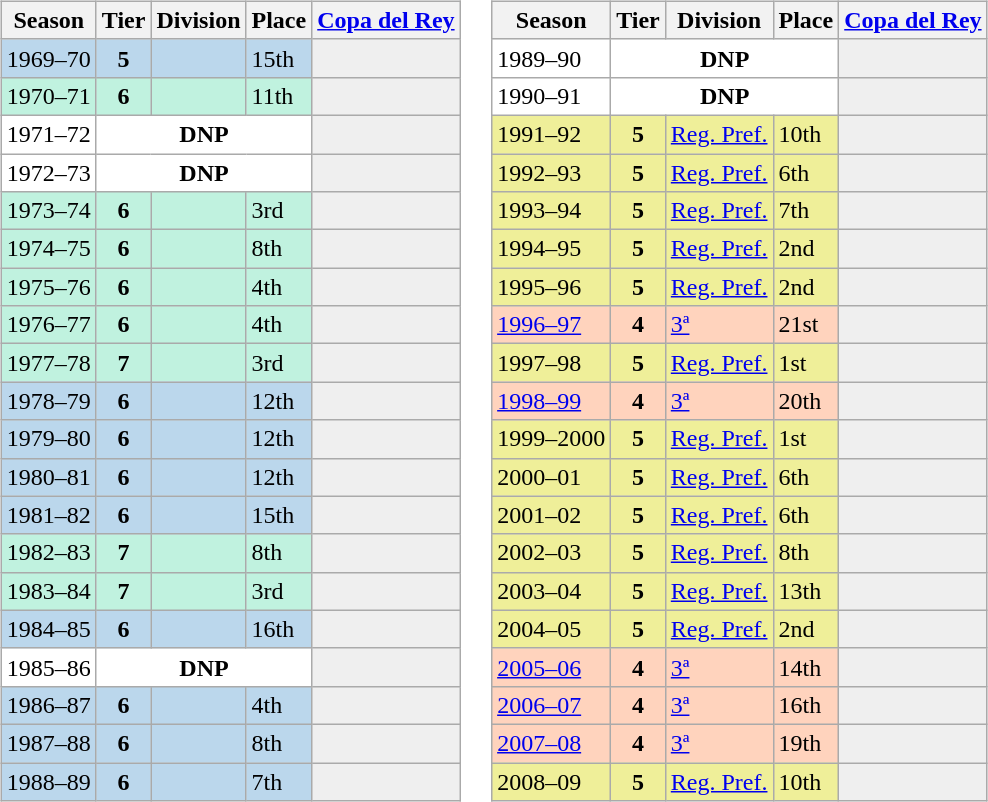<table>
<tr>
<td valign="top" width=0%><br><table class="wikitable">
<tr style="background:#f0f6fa;">
<th>Season</th>
<th>Tier</th>
<th>Division</th>
<th>Place</th>
<th><a href='#'>Copa del Rey</a></th>
</tr>
<tr>
<td style="background:#BBD7EC;">1969–70</td>
<th style="background:#BBD7EC;">5</th>
<td style="background:#BBD7EC;"></td>
<td style="background:#BBD7EC;">15th</td>
<th style="background:#efefef;"></th>
</tr>
<tr>
<td style="background:#C0F2DF;">1970–71</td>
<th style="background:#C0F2DF;">6</th>
<td style="background:#C0F2DF;"></td>
<td style="background:#C0F2DF;">11th</td>
<th style="background:#efefef;"></th>
</tr>
<tr>
<td style="background:#FFFFFF;">1971–72</td>
<th style="background:#FFFFFF;" colspan="3">DNP</th>
<th style="background:#efefef;"></th>
</tr>
<tr>
<td style="background:#FFFFFF;">1972–73</td>
<th style="background:#FFFFFF;" colspan="3">DNP</th>
<th style="background:#efefef;"></th>
</tr>
<tr>
<td style="background:#C0F2DF;">1973–74</td>
<th style="background:#C0F2DF;">6</th>
<td style="background:#C0F2DF;"></td>
<td style="background:#C0F2DF;">3rd</td>
<th style="background:#efefef;"></th>
</tr>
<tr>
<td style="background:#C0F2DF;">1974–75</td>
<th style="background:#C0F2DF;">6</th>
<td style="background:#C0F2DF;"></td>
<td style="background:#C0F2DF;">8th</td>
<th style="background:#efefef;"></th>
</tr>
<tr>
<td style="background:#C0F2DF;">1975–76</td>
<th style="background:#C0F2DF;">6</th>
<td style="background:#C0F2DF;"></td>
<td style="background:#C0F2DF;">4th</td>
<th style="background:#efefef;"></th>
</tr>
<tr>
<td style="background:#C0F2DF;">1976–77</td>
<th style="background:#C0F2DF;">6</th>
<td style="background:#C0F2DF;"></td>
<td style="background:#C0F2DF;">4th</td>
<th style="background:#efefef;"></th>
</tr>
<tr>
<td style="background:#C0F2DF;">1977–78</td>
<th style="background:#C0F2DF;">7</th>
<td style="background:#C0F2DF;"></td>
<td style="background:#C0F2DF;">3rd</td>
<th style="background:#efefef;"></th>
</tr>
<tr>
<td style="background:#BBD7EC;">1978–79</td>
<th style="background:#BBD7EC;">6</th>
<td style="background:#BBD7EC;"></td>
<td style="background:#BBD7EC;">12th</td>
<th style="background:#efefef;"></th>
</tr>
<tr>
<td style="background:#BBD7EC;">1979–80</td>
<th style="background:#BBD7EC;">6</th>
<td style="background:#BBD7EC;"></td>
<td style="background:#BBD7EC;">12th</td>
<th style="background:#efefef;"></th>
</tr>
<tr>
<td style="background:#BBD7EC;">1980–81</td>
<th style="background:#BBD7EC;">6</th>
<td style="background:#BBD7EC;"></td>
<td style="background:#BBD7EC;">12th</td>
<th style="background:#efefef;"></th>
</tr>
<tr>
<td style="background:#BBD7EC;">1981–82</td>
<th style="background:#BBD7EC;">6</th>
<td style="background:#BBD7EC;"></td>
<td style="background:#BBD7EC;">15th</td>
<th style="background:#efefef;"></th>
</tr>
<tr>
<td style="background:#C0F2DF;">1982–83</td>
<th style="background:#C0F2DF;">7</th>
<td style="background:#C0F2DF;"></td>
<td style="background:#C0F2DF;">8th</td>
<th style="background:#efefef;"></th>
</tr>
<tr>
<td style="background:#C0F2DF;">1983–84</td>
<th style="background:#C0F2DF;">7</th>
<td style="background:#C0F2DF;"></td>
<td style="background:#C0F2DF;">3rd</td>
<th style="background:#efefef;"></th>
</tr>
<tr>
<td style="background:#BBD7EC;">1984–85</td>
<th style="background:#BBD7EC;">6</th>
<td style="background:#BBD7EC;"></td>
<td style="background:#BBD7EC;">16th</td>
<th style="background:#efefef;"></th>
</tr>
<tr>
<td style="background:#FFFFFF;">1985–86</td>
<th style="background:#FFFFFF;" colspan="3">DNP</th>
<th style="background:#efefef;"></th>
</tr>
<tr>
<td style="background:#BBD7EC;">1986–87</td>
<th style="background:#BBD7EC;">6</th>
<td style="background:#BBD7EC;"></td>
<td style="background:#BBD7EC;">4th</td>
<th style="background:#efefef;"></th>
</tr>
<tr>
<td style="background:#BBD7EC;">1987–88</td>
<th style="background:#BBD7EC;">6</th>
<td style="background:#BBD7EC;"></td>
<td style="background:#BBD7EC;">8th</td>
<th style="background:#efefef;"></th>
</tr>
<tr>
<td style="background:#BBD7EC;">1988–89</td>
<th style="background:#BBD7EC;">6</th>
<td style="background:#BBD7EC;"></td>
<td style="background:#BBD7EC;">7th</td>
<th style="background:#efefef;"></th>
</tr>
</table>
</td>
<td valign="top" width=0%><br><table class="wikitable">
<tr style="background:#f0f6fa;">
<th>Season</th>
<th>Tier</th>
<th>Division</th>
<th>Place</th>
<th><a href='#'>Copa del Rey</a></th>
</tr>
<tr>
<td style="background:#FFFFFF;">1989–90</td>
<th style="background:#FFFFFF;" colspan="3">DNP</th>
<th style="background:#efefef;"></th>
</tr>
<tr>
<td style="background:#FFFFFF;">1990–91</td>
<th style="background:#FFFFFF;" colspan="3">DNP</th>
<th style="background:#efefef;"></th>
</tr>
<tr>
<td style="background:#EFEF99;">1991–92</td>
<th style="background:#EFEF99;">5</th>
<td style="background:#EFEF99;"><a href='#'>Reg. Pref.</a></td>
<td style="background:#EFEF99;">10th</td>
<th style="background:#EFEFEF;"></th>
</tr>
<tr>
<td style="background:#EFEF99;">1992–93</td>
<th style="background:#EFEF99;">5</th>
<td style="background:#EFEF99;"><a href='#'>Reg. Pref.</a></td>
<td style="background:#EFEF99;">6th</td>
<th style="background:#EFEFEF;"></th>
</tr>
<tr>
<td style="background:#EFEF99;">1993–94</td>
<th style="background:#EFEF99;">5</th>
<td style="background:#EFEF99;"><a href='#'>Reg. Pref.</a></td>
<td style="background:#EFEF99;">7th</td>
<th style="background:#EFEFEF;"></th>
</tr>
<tr>
<td style="background:#EFEF99;">1994–95</td>
<th style="background:#EFEF99;">5</th>
<td style="background:#EFEF99;"><a href='#'>Reg. Pref.</a></td>
<td style="background:#EFEF99;">2nd</td>
<th style="background:#EFEFEF;"></th>
</tr>
<tr>
<td style="background:#EFEF99;">1995–96</td>
<th style="background:#EFEF99;">5</th>
<td style="background:#EFEF99;"><a href='#'>Reg. Pref.</a></td>
<td style="background:#EFEF99;">2nd</td>
<th style="background:#EFEFEF;"></th>
</tr>
<tr>
<td style="background:#FFD3BD;"><a href='#'>1996–97</a></td>
<th style="background:#FFD3BD;">4</th>
<td style="background:#FFD3BD;"><a href='#'>3ª</a></td>
<td style="background:#FFD3BD;">21st</td>
<th style="background:#EFEFEF;"></th>
</tr>
<tr>
<td style="background:#EFEF99;">1997–98</td>
<th style="background:#EFEF99;">5</th>
<td style="background:#EFEF99;"><a href='#'>Reg. Pref.</a></td>
<td style="background:#EFEF99;">1st</td>
<th style="background:#EFEFEF;"></th>
</tr>
<tr>
<td style="background:#FFD3BD;"><a href='#'>1998–99</a></td>
<th style="background:#FFD3BD;">4</th>
<td style="background:#FFD3BD;"><a href='#'>3ª</a></td>
<td style="background:#FFD3BD;">20th</td>
<th style="background:#EFEFEF;"></th>
</tr>
<tr>
<td style="background:#EFEF99;">1999–2000</td>
<th style="background:#EFEF99;">5</th>
<td style="background:#EFEF99;"><a href='#'>Reg. Pref.</a></td>
<td style="background:#EFEF99;">1st</td>
<th style="background:#EFEFEF;"></th>
</tr>
<tr>
<td style="background:#EFEF99;">2000–01</td>
<th style="background:#EFEF99;">5</th>
<td style="background:#EFEF99;"><a href='#'>Reg. Pref.</a></td>
<td style="background:#EFEF99;">6th</td>
<th style="background:#EFEFEF;"></th>
</tr>
<tr>
<td style="background:#EFEF99;">2001–02</td>
<th style="background:#EFEF99;">5</th>
<td style="background:#EFEF99;"><a href='#'>Reg. Pref.</a></td>
<td style="background:#EFEF99;">6th</td>
<th style="background:#EFEFEF;"></th>
</tr>
<tr>
<td style="background:#EFEF99;">2002–03</td>
<th style="background:#EFEF99;">5</th>
<td style="background:#EFEF99;"><a href='#'>Reg. Pref.</a></td>
<td style="background:#EFEF99;">8th</td>
<th style="background:#EFEFEF;"></th>
</tr>
<tr>
<td style="background:#EFEF99;">2003–04</td>
<th style="background:#EFEF99;">5</th>
<td style="background:#EFEF99;"><a href='#'>Reg. Pref.</a></td>
<td style="background:#EFEF99;">13th</td>
<th style="background:#EFEFEF;"></th>
</tr>
<tr>
<td style="background:#EFEF99;">2004–05</td>
<th style="background:#EFEF99;">5</th>
<td style="background:#EFEF99;"><a href='#'>Reg. Pref.</a></td>
<td style="background:#EFEF99;">2nd</td>
<th style="background:#EFEFEF;"></th>
</tr>
<tr>
<td style="background:#FFD3BD;"><a href='#'>2005–06</a></td>
<th style="background:#FFD3BD;">4</th>
<td style="background:#FFD3BD;"><a href='#'>3ª</a></td>
<td style="background:#FFD3BD;">14th</td>
<th style="background:#EFEFEF;"></th>
</tr>
<tr>
<td style="background:#FFD3BD;"><a href='#'>2006–07</a></td>
<th style="background:#FFD3BD;">4</th>
<td style="background:#FFD3BD;"><a href='#'>3ª</a></td>
<td style="background:#FFD3BD;">16th</td>
<th style="background:#EFEFEF;"></th>
</tr>
<tr>
<td style="background:#FFD3BD;"><a href='#'>2007–08</a></td>
<th style="background:#FFD3BD;">4</th>
<td style="background:#FFD3BD;"><a href='#'>3ª</a></td>
<td style="background:#FFD3BD;">19th</td>
<th style="background:#EFEFEF;"></th>
</tr>
<tr>
<td style="background:#EFEF99;">2008–09</td>
<th style="background:#EFEF99;">5</th>
<td style="background:#EFEF99;"><a href='#'>Reg. Pref.</a></td>
<td style="background:#EFEF99;">10th</td>
<th style="background:#EFEFEF;"></th>
</tr>
</table>
</td>
</tr>
</table>
